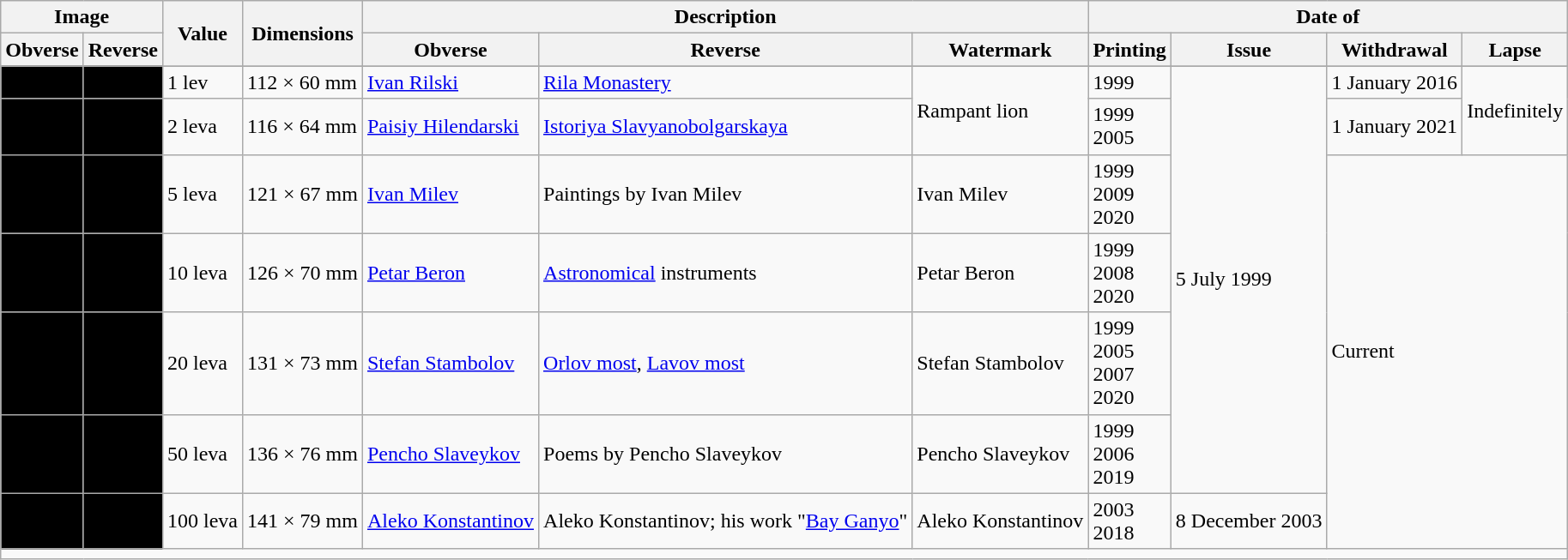<table class="wikitable">
<tr>
<th colspan="2">Image</th>
<th rowspan="2">Value</th>
<th rowspan="2">Dimensions</th>
<th colspan="3">Description</th>
<th colspan="4">Date of</th>
</tr>
<tr>
<th>Obverse</th>
<th>Reverse</th>
<th>Obverse</th>
<th>Reverse</th>
<th>Watermark</th>
<th>Printing</th>
<th>Issue</th>
<th>Withdrawal</th>
<th>Lapse</th>
</tr>
<tr>
</tr>
<tr>
<td style="text-align:center; background:#000;"></td>
<td style="text-align:center; background:#000;"></td>
<td>1 lev</td>
<td>112 × 60 mm</td>
<td><a href='#'>Ivan Rilski</a></td>
<td><a href='#'>Rila Monastery</a></td>
<td rowspan="2">Rampant lion</td>
<td>1999</td>
<td rowspan="6">5 July 1999</td>
<td>1 January 2016</td>
<td rowspan="2">Indefinitely</td>
</tr>
<tr>
<td style="text-align:center; background:#000;"></td>
<td style="text-align:center; background:#000;"></td>
<td>2 leva</td>
<td>116 × 64 mm</td>
<td><a href='#'>Paisiy Hilendarski</a></td>
<td><a href='#'>Istoriya Slavyanobolgarskaya</a></td>
<td>1999<br>2005</td>
<td>1 January 2021</td>
</tr>
<tr>
<td style="text-align:center; background:#000;"></td>
<td style="text-align:center; background:#000;"></td>
<td>5 leva</td>
<td>121 × 67 mm</td>
<td><a href='#'>Ivan Milev</a></td>
<td>Paintings by Ivan Milev</td>
<td>Ivan Milev</td>
<td>1999<br>2009<br>2020</td>
<td rowspan="5" colspan="2">Current</td>
</tr>
<tr>
<td style="text-align:center; background:#000;"></td>
<td style="text-align:center; background:#000;"></td>
<td>10 leva</td>
<td>126 × 70 mm</td>
<td><a href='#'>Petar Beron</a></td>
<td><a href='#'>Astronomical</a> instruments</td>
<td>Petar Beron</td>
<td>1999<br>2008<br>2020</td>
</tr>
<tr>
<td style="text-align:center; background:#000;"></td>
<td style="text-align:center; background:#000;"></td>
<td>20 leva</td>
<td>131 × 73 mm</td>
<td><a href='#'>Stefan Stambolov</a></td>
<td><a href='#'>Orlov most</a>, <a href='#'>Lavov most</a></td>
<td>Stefan Stambolov</td>
<td>1999<br>2005<br>2007<br>2020</td>
</tr>
<tr>
<td style="text-align:center; background:#000;"></td>
<td style="text-align:center; background:#000;"></td>
<td>50 leva</td>
<td>136 × 76 mm</td>
<td><a href='#'>Pencho Slaveykov</a></td>
<td>Poems by Pencho Slaveykov</td>
<td>Pencho Slaveykov</td>
<td>1999<br>2006<br>2019</td>
</tr>
<tr>
<td style="text-align:center; background:#000;"></td>
<td style="text-align:center; background:#000;"></td>
<td>100 leva</td>
<td>141 × 79 mm</td>
<td><a href='#'>Aleko Konstantinov</a></td>
<td>Aleko Konstantinov; his work "<a href='#'>Bay Ganyo</a>"</td>
<td>Aleko Konstantinov</td>
<td>2003<br>2018</td>
<td>8 December 2003</td>
</tr>
<tr>
<td colspan="11"></td>
</tr>
</table>
